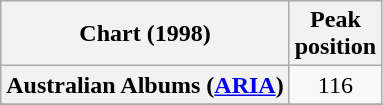<table class="wikitable sortable plainrowheaders" style="text-align:center">
<tr>
<th scope="col">Chart (1998)</th>
<th scope="col">Peak<br> position</th>
</tr>
<tr>
<th scope="row">Australian Albums (<a href='#'>ARIA</a>)</th>
<td align="center">116</td>
</tr>
<tr>
</tr>
<tr>
</tr>
<tr>
</tr>
<tr>
</tr>
<tr>
</tr>
<tr>
</tr>
</table>
